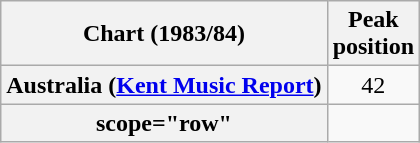<table class="wikitable sortable plainrowheaders">
<tr>
<th scope="col">Chart (1983/84)</th>
<th scope="col">Peak<br>position</th>
</tr>
<tr>
<th scope="row">Australia (<a href='#'>Kent Music Report</a>)</th>
<td style="text-align:center;">42</td>
</tr>
<tr>
<th>scope="row"</th>
</tr>
</table>
